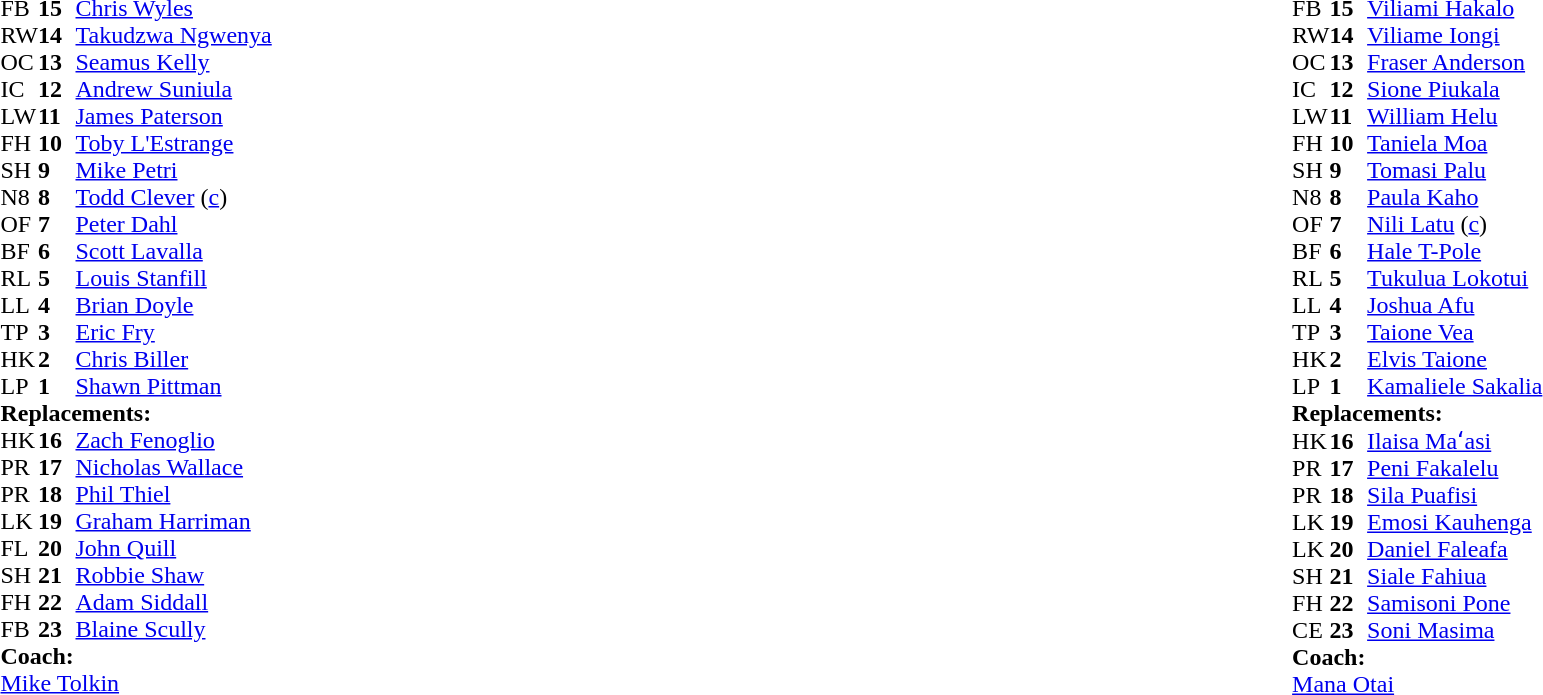<table width="100%">
<tr>
<td valign="top" width="50%"><br><table style="font-size: 100%" cellspacing="0" cellpadding="0">
<tr>
<th width="25"></th>
<th width="25"></th>
</tr>
<tr>
<td>FB</td>
<td><strong>15</strong></td>
<td><a href='#'>Chris Wyles</a></td>
</tr>
<tr>
<td>RW</td>
<td><strong>14</strong></td>
<td><a href='#'>Takudzwa Ngwenya</a></td>
</tr>
<tr>
<td>OC</td>
<td><strong>13</strong></td>
<td><a href='#'>Seamus Kelly</a></td>
</tr>
<tr>
<td>IC</td>
<td><strong>12</strong></td>
<td><a href='#'>Andrew Suniula</a></td>
</tr>
<tr>
<td>LW</td>
<td><strong>11</strong></td>
<td><a href='#'>James Paterson</a></td>
</tr>
<tr>
<td>FH</td>
<td><strong>10</strong></td>
<td><a href='#'>Toby L'Estrange</a></td>
<td></td>
<td></td>
</tr>
<tr>
<td>SH</td>
<td><strong>9</strong></td>
<td><a href='#'>Mike Petri</a></td>
</tr>
<tr>
<td>N8</td>
<td><strong>8</strong></td>
<td><a href='#'>Todd Clever</a> (<a href='#'>c</a>)</td>
</tr>
<tr>
<td>OF</td>
<td><strong>7</strong></td>
<td><a href='#'>Peter Dahl</a></td>
<td></td>
<td></td>
</tr>
<tr>
<td>BF</td>
<td><strong>6</strong></td>
<td><a href='#'>Scott Lavalla</a></td>
</tr>
<tr>
<td>RL</td>
<td><strong>5</strong></td>
<td><a href='#'>Louis Stanfill</a></td>
</tr>
<tr>
<td>LL</td>
<td><strong>4</strong></td>
<td><a href='#'>Brian Doyle</a></td>
</tr>
<tr>
<td>TP</td>
<td><strong>3</strong></td>
<td><a href='#'>Eric Fry</a></td>
<td></td>
<td></td>
</tr>
<tr>
<td>HK</td>
<td><strong>2</strong></td>
<td><a href='#'>Chris Biller</a></td>
<td></td>
<td></td>
</tr>
<tr>
<td>LP</td>
<td><strong>1</strong></td>
<td><a href='#'>Shawn Pittman</a></td>
</tr>
<tr>
<td colspan=3><strong>Replacements:</strong></td>
</tr>
<tr>
<td>HK</td>
<td><strong>16</strong></td>
<td><a href='#'>Zach Fenoglio</a></td>
<td></td>
<td></td>
</tr>
<tr>
<td>PR</td>
<td><strong>17</strong></td>
<td><a href='#'>Nicholas Wallace</a></td>
<td></td>
<td></td>
</tr>
<tr>
<td>PR</td>
<td><strong>18</strong></td>
<td><a href='#'>Phil Thiel</a></td>
</tr>
<tr>
<td>LK</td>
<td><strong>19</strong></td>
<td><a href='#'>Graham Harriman</a></td>
</tr>
<tr>
<td>FL</td>
<td><strong>20</strong></td>
<td><a href='#'>John Quill</a></td>
<td></td>
<td></td>
</tr>
<tr>
<td>SH</td>
<td><strong>21</strong></td>
<td><a href='#'>Robbie Shaw</a></td>
<td></td>
<td></td>
</tr>
<tr>
<td>FH</td>
<td><strong>22</strong></td>
<td><a href='#'>Adam Siddall</a></td>
<td></td>
<td></td>
</tr>
<tr>
<td>FB</td>
<td><strong>23</strong></td>
<td><a href='#'>Blaine Scully</a></td>
</tr>
<tr>
<td colspan=3><strong>Coach:</strong></td>
</tr>
<tr>
<td colspan="4"> <a href='#'>Mike Tolkin</a></td>
</tr>
</table>
</td>
<td valign="top" width="50%"><br><table style="font-size: 100%" cellspacing="0" cellpadding="0" align="center">
<tr>
<th width="25"></th>
<th width="25"></th>
</tr>
<tr>
<td>FB</td>
<td><strong>15</strong></td>
<td><a href='#'>Viliami Hakalo</a></td>
<td></td>
<td></td>
</tr>
<tr>
<td>RW</td>
<td><strong>14</strong></td>
<td><a href='#'>Viliame Iongi</a></td>
</tr>
<tr>
<td>OC</td>
<td><strong>13</strong></td>
<td><a href='#'>Fraser Anderson</a></td>
</tr>
<tr>
<td>IC</td>
<td><strong>12</strong></td>
<td><a href='#'>Sione Piukala</a></td>
</tr>
<tr>
<td>LW</td>
<td><strong>11</strong></td>
<td><a href='#'>William Helu</a></td>
</tr>
<tr>
<td>FH</td>
<td><strong>10</strong></td>
<td><a href='#'>Taniela Moa</a></td>
<td></td>
<td></td>
</tr>
<tr>
<td>SH</td>
<td><strong>9</strong></td>
<td><a href='#'>Tomasi Palu</a></td>
</tr>
<tr>
<td>N8</td>
<td><strong>8</strong></td>
<td><a href='#'>Paula Kaho</a></td>
<td></td>
<td></td>
</tr>
<tr>
<td>OF</td>
<td><strong>7</strong></td>
<td><a href='#'>Nili Latu</a> (<a href='#'>c</a>)</td>
</tr>
<tr>
<td>BF</td>
<td><strong>6</strong></td>
<td><a href='#'>Hale T-Pole</a></td>
</tr>
<tr>
<td>RL</td>
<td><strong>5</strong></td>
<td><a href='#'>Tukulua Lokotui</a></td>
</tr>
<tr>
<td>LL</td>
<td><strong>4</strong></td>
<td><a href='#'>Joshua Afu</a></td>
<td></td>
<td></td>
</tr>
<tr>
<td>TP</td>
<td><strong>3</strong></td>
<td><a href='#'>Taione Vea</a></td>
</tr>
<tr>
<td>HK</td>
<td><strong>2</strong></td>
<td><a href='#'>Elvis Taione</a></td>
<td></td>
<td></td>
</tr>
<tr>
<td>LP</td>
<td><strong>1</strong></td>
<td><a href='#'>Kamaliele Sakalia</a></td>
<td></td>
<td></td>
</tr>
<tr>
<td colspan=3><strong>Replacements:</strong></td>
</tr>
<tr>
<td>HK</td>
<td><strong>16</strong></td>
<td><a href='#'>Ilaisa Maʻasi</a></td>
</tr>
<tr>
<td>PR</td>
<td><strong>17</strong></td>
<td><a href='#'>Peni Fakalelu</a></td>
<td></td>
<td></td>
</tr>
<tr>
<td>PR</td>
<td><strong>18</strong></td>
<td><a href='#'>Sila Puafisi</a></td>
</tr>
<tr>
<td>LK</td>
<td><strong>19</strong></td>
<td><a href='#'>Emosi Kauhenga</a></td>
<td></td>
<td></td>
</tr>
<tr>
<td>LK</td>
<td><strong>20</strong></td>
<td><a href='#'>Daniel Faleafa</a></td>
<td></td>
<td></td>
</tr>
<tr>
<td>SH</td>
<td><strong>21</strong></td>
<td><a href='#'>Siale Fahiua</a></td>
</tr>
<tr>
<td>FH</td>
<td><strong>22</strong></td>
<td><a href='#'>Samisoni Pone</a></td>
<td></td>
<td></td>
</tr>
<tr>
<td>CE</td>
<td><strong>23</strong></td>
<td><a href='#'>Soni Masima</a></td>
<td></td>
<td></td>
</tr>
<tr>
<td colspan=3><strong>Coach:</strong></td>
</tr>
<tr>
<td colspan="4"> <a href='#'>Mana Otai</a></td>
</tr>
</table>
</td>
</tr>
</table>
